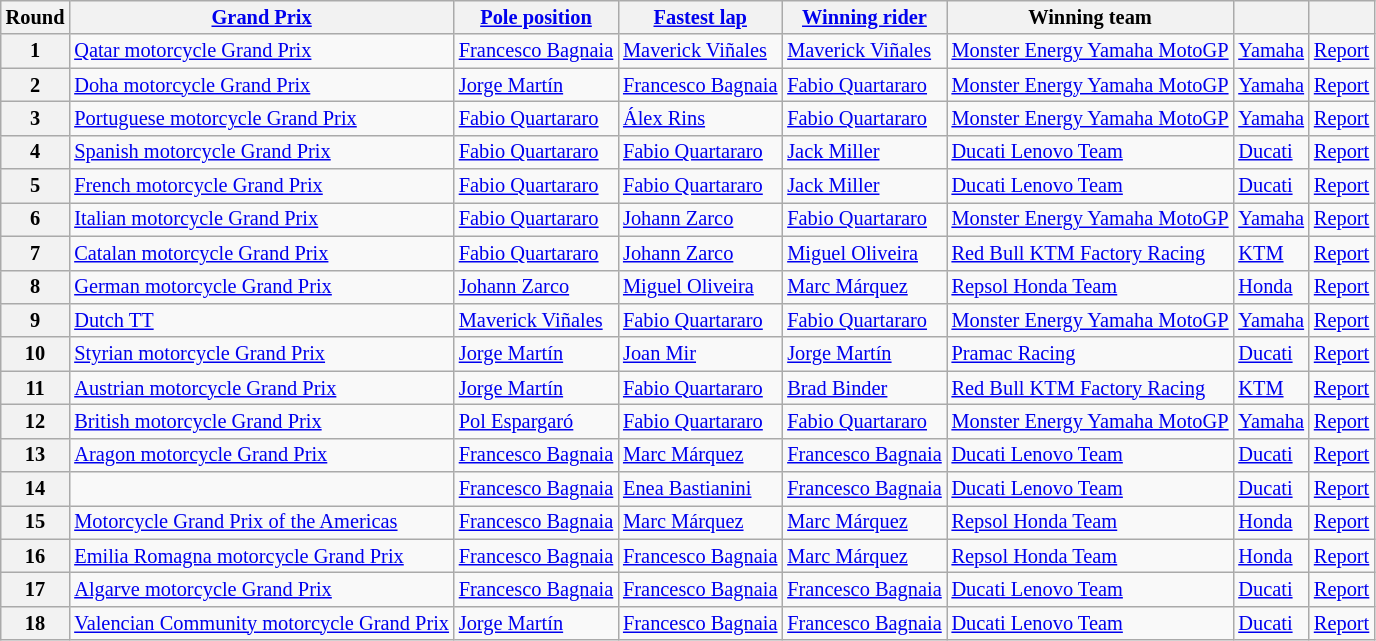<table class="wikitable sortable" style="font-size: 85%">
<tr>
<th>Round</th>
<th><a href='#'>Grand Prix</a></th>
<th><a href='#'>Pole position</a></th>
<th><a href='#'>Fastest lap</a></th>
<th><a href='#'>Winning rider</a></th>
<th>Winning team</th>
<th></th>
<th class="unsortable"></th>
</tr>
<tr>
<th>1</th>
<td> <a href='#'>Qatar motorcycle Grand Prix</a></td>
<td data-sort-value="BAG" nowrap> <a href='#'>Francesco Bagnaia</a></td>
<td data-sort-value="VIN"> <a href='#'>Maverick Viñales</a></td>
<td data-sort-value="VIN"> <a href='#'>Maverick Viñales</a></td>
<td data-sort-value="MON" nowrap> <a href='#'>Monster Energy Yamaha MotoGP</a></td>
<td data-sort-value="YAM"> <a href='#'>Yamaha</a></td>
<td><a href='#'>Report</a></td>
</tr>
<tr>
<th>2</th>
<td data-sort-value="doh"> <a href='#'>Doha motorcycle Grand Prix</a></td>
<td data-sort-value="MART"> <a href='#'>Jorge Martín</a></td>
<td data-sort-value="BAG" nowrap> <a href='#'>Francesco Bagnaia</a></td>
<td data-sort-value="QUA" nowrap> <a href='#'>Fabio Quartararo</a></td>
<td data-sort-value="MON"> <a href='#'>Monster Energy Yamaha MotoGP</a></td>
<td data-sort-value="YAM"> <a href='#'>Yamaha</a></td>
<td><a href='#'>Report</a></td>
</tr>
<tr>
<th>3</th>
<td> <a href='#'>Portuguese motorcycle Grand Prix</a></td>
<td data-sort-value="QUA" nowrap> <a href='#'>Fabio Quartararo</a></td>
<td data-sort-value="RIN"> <a href='#'>Álex Rins</a></td>
<td data-sort-value="QUA"> <a href='#'>Fabio Quartararo</a></td>
<td data-sort-value="MON"> <a href='#'>Monster Energy Yamaha MotoGP</a></td>
<td data-sort-value="YAM"> <a href='#'>Yamaha</a></td>
<td><a href='#'>Report</a></td>
</tr>
<tr>
<th>4</th>
<td> <a href='#'>Spanish motorcycle Grand Prix</a></td>
<td data-sort-value="QUA"> <a href='#'>Fabio Quartararo</a></td>
<td data-sort-value="QUA"> <a href='#'>Fabio Quartararo</a></td>
<td data-sort-value="MIL"> <a href='#'>Jack Miller</a></td>
<td data-sort-value="DUC"> <a href='#'>Ducati Lenovo Team</a></td>
<td data-sort-value="DUC"> <a href='#'>Ducati</a></td>
<td><a href='#'>Report</a></td>
</tr>
<tr>
<th>5</th>
<td> <a href='#'>French motorcycle Grand Prix</a></td>
<td data-sort-value="QUA"> <a href='#'>Fabio Quartararo</a></td>
<td data-sort-value="QUA"> <a href='#'>Fabio Quartararo</a></td>
<td data-sort-value="MIL"> <a href='#'>Jack Miller</a></td>
<td data-sort-value="DUC"> <a href='#'>Ducati Lenovo Team</a></td>
<td data-sort-value="DUC"> <a href='#'>Ducati</a></td>
<td><a href='#'>Report</a></td>
</tr>
<tr>
<th>6</th>
<td> <a href='#'>Italian motorcycle Grand Prix</a></td>
<td data-sort-value="QUA"> <a href='#'>Fabio Quartararo</a></td>
<td data-sort-value="ZAR"> <a href='#'>Johann Zarco</a></td>
<td data-sort-value="QUA"> <a href='#'>Fabio Quartararo</a></td>
<td data-sort-value="MON"> <a href='#'>Monster Energy Yamaha MotoGP</a></td>
<td data-sort-value="YAM"> <a href='#'>Yamaha</a></td>
<td><a href='#'>Report</a></td>
</tr>
<tr>
<th>7</th>
<td> <a href='#'>Catalan motorcycle Grand Prix</a></td>
<td data-sort-value="QUA"> <a href='#'>Fabio Quartararo</a></td>
<td data-sort-value="ZAR"> <a href='#'>Johann Zarco</a></td>
<td data-sort-value="OLI"> <a href='#'>Miguel Oliveira</a></td>
<td data-sort-value="RED"> <a href='#'>Red Bull KTM Factory Racing</a></td>
<td data-sort-value="KTM"> <a href='#'>KTM</a></td>
<td><a href='#'>Report</a></td>
</tr>
<tr>
<th>8</th>
<td> <a href='#'>German motorcycle Grand Prix</a></td>
<td data-sort-value="ZAR"> <a href='#'>Johann Zarco</a></td>
<td data-sort-value="OLI"> <a href='#'>Miguel Oliveira</a></td>
<td data-sort-value="MARQM"> <a href='#'>Marc Márquez</a></td>
<td data-sort-value="REP"> <a href='#'>Repsol Honda Team</a></td>
<td data-sort-value="HON"> <a href='#'>Honda</a></td>
<td><a href='#'>Report</a></td>
</tr>
<tr>
<th>9</th>
<td data-sort-value="dut"> <a href='#'>Dutch TT</a></td>
<td data-sort-value="VIN"> <a href='#'>Maverick Viñales</a></td>
<td data-sort-value="QUA"> <a href='#'>Fabio Quartararo</a></td>
<td data-sort-value="QUA"> <a href='#'>Fabio Quartararo</a></td>
<td data-sort-value="MON"> <a href='#'>Monster Energy Yamaha MotoGP</a></td>
<td data-sort-value="YAM"> <a href='#'>Yamaha</a></td>
<td><a href='#'>Report</a></td>
</tr>
<tr>
<th>10</th>
<td> <a href='#'>Styrian motorcycle Grand Prix</a></td>
<td data-sort-value="MART"> <a href='#'>Jorge Martín</a></td>
<td data-sort-value="MIR"> <a href='#'>Joan Mir</a></td>
<td data-sort-value="MART"> <a href='#'>Jorge Martín</a></td>
<td data-sort-value="PRA"> <a href='#'>Pramac Racing</a></td>
<td data-sort-value="DUC"> <a href='#'>Ducati</a></td>
<td><a href='#'>Report</a></td>
</tr>
<tr>
<th>11</th>
<td> <a href='#'>Austrian motorcycle Grand Prix</a></td>
<td data-sort-value="MART"> <a href='#'>Jorge Martín</a></td>
<td data-sort-value="QUA"> <a href='#'>Fabio Quartararo</a></td>
<td data-sort-value="BIN"> <a href='#'>Brad Binder</a></td>
<td data-sort-value="RED"> <a href='#'>Red Bull KTM Factory Racing</a></td>
<td data-sort-value="RED"> <a href='#'>KTM</a></td>
<td><a href='#'>Report</a></td>
</tr>
<tr>
<th>12</th>
<td data-sort-value="bri"> <a href='#'>British motorcycle Grand Prix</a></td>
<td data-sort-value="ESPP"> <a href='#'>Pol Espargaró</a></td>
<td data-sort-value="QUA"> <a href='#'>Fabio Quartararo</a></td>
<td data-sort-value="QUA"> <a href='#'>Fabio Quartararo</a></td>
<td data-sort-value="MON"> <a href='#'>Monster Energy Yamaha MotoGP</a></td>
<td data-sort-value="YAM"> <a href='#'>Yamaha</a></td>
<td><a href='#'>Report</a></td>
</tr>
<tr>
<th>13</th>
<td> <a href='#'>Aragon motorcycle Grand Prix</a></td>
<td data-sort-value="BAG"> <a href='#'>Francesco Bagnaia</a></td>
<td data-sort-value="MARQM"> <a href='#'>Marc Márquez</a></td>
<td data-sort-value="BAG" nowrap> <a href='#'>Francesco Bagnaia</a></td>
<td data-sort-value="DUC"> <a href='#'>Ducati Lenovo Team</a></td>
<td data-sort-value="DUC"> <a href='#'>Ducati</a></td>
<td><a href='#'>Report</a></td>
</tr>
<tr>
<th>14</th>
<td></td>
<td data-sort-value="BAG"> <a href='#'>Francesco Bagnaia</a></td>
<td data-sort-value="BAS"> <a href='#'>Enea Bastianini</a></td>
<td data-sort-value="BAG"> <a href='#'>Francesco Bagnaia</a></td>
<td data-sort-value="DUC"> <a href='#'>Ducati Lenovo Team</a></td>
<td data-sort-value="DUC"> <a href='#'>Ducati</a></td>
<td><a href='#'>Report</a></td>
</tr>
<tr>
<th>15</th>
<td data-sort-value="ame"> <a href='#'>Motorcycle Grand Prix of the Americas</a></td>
<td data-sort-value="BAG"> <a href='#'>Francesco Bagnaia</a></td>
<td data-sort-value="MARQM"> <a href='#'>Marc Márquez</a></td>
<td data-sort-value="MARQM"> <a href='#'>Marc Márquez</a></td>
<td data-sort-value="REP"> <a href='#'>Repsol Honda Team</a></td>
<td data-sort-value="HON"> <a href='#'>Honda</a></td>
<td><a href='#'>Report</a></td>
</tr>
<tr>
<th>16</th>
<td> <a href='#'>Emilia Romagna motorcycle Grand Prix</a></td>
<td data-sort-value="BAG"> <a href='#'>Francesco Bagnaia</a></td>
<td data-sort-value="BAG"> <a href='#'>Francesco Bagnaia</a></td>
<td data-sort-value="MARQM"> <a href='#'>Marc Márquez</a></td>
<td data-sort-value="REP"> <a href='#'>Repsol Honda Team</a></td>
<td data-sort-value="HON"> <a href='#'>Honda</a></td>
<td><a href='#'>Report</a></td>
</tr>
<tr>
<th>17</th>
<td data-sort-value="alg"> <a href='#'>Algarve motorcycle Grand Prix</a></td>
<td data-sort-value="BAG"> <a href='#'>Francesco Bagnaia</a></td>
<td data-sort-value="BAG"> <a href='#'>Francesco Bagnaia</a></td>
<td data-sort-value="BAG"> <a href='#'>Francesco Bagnaia</a></td>
<td data-sort-value="DUC"> <a href='#'>Ducati Lenovo Team</a></td>
<td data-sort-value="DUC"> <a href='#'>Ducati</a></td>
<td><a href='#'>Report</a></td>
</tr>
<tr>
<th>18</th>
<td> <a href='#'>Valencian Community motorcycle Grand Prix</a></td>
<td data-sort-value="MART"> <a href='#'>Jorge Martín</a></td>
<td data-sort-value="BAG"> <a href='#'>Francesco Bagnaia</a></td>
<td data-sort-value="BAG"> <a href='#'>Francesco Bagnaia</a></td>
<td data-sort-value="DUC"> <a href='#'>Ducati Lenovo Team</a></td>
<td data-sort-value="DUC"> <a href='#'>Ducati</a></td>
<td><a href='#'>Report</a></td>
</tr>
</table>
